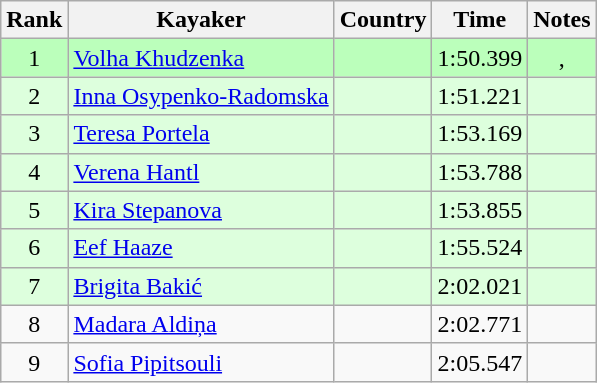<table class="wikitable" style="text-align:center">
<tr>
<th>Rank</th>
<th>Kayaker</th>
<th>Country</th>
<th>Time</th>
<th>Notes</th>
</tr>
<tr bgcolor=bbffbb>
<td>1</td>
<td align="left"><a href='#'>Volha Khudzenka</a></td>
<td align="left"></td>
<td>1:50.399</td>
<td>, <strong></strong></td>
</tr>
<tr bgcolor=ddffdd>
<td>2</td>
<td align="left"><a href='#'>Inna Osypenko-Radomska</a></td>
<td align="left"></td>
<td>1:51.221</td>
<td></td>
</tr>
<tr bgcolor=ddffdd>
<td>3</td>
<td align="left"><a href='#'>Teresa Portela</a></td>
<td align="left"></td>
<td>1:53.169</td>
<td></td>
</tr>
<tr bgcolor=ddffdd>
<td>4</td>
<td align="left"><a href='#'>Verena Hantl</a></td>
<td align="left"></td>
<td>1:53.788</td>
<td></td>
</tr>
<tr bgcolor=ddffdd>
<td>5</td>
<td align="left"><a href='#'>Kira Stepanova</a></td>
<td align="left"></td>
<td>1:53.855</td>
<td></td>
</tr>
<tr bgcolor=ddffdd>
<td>6</td>
<td align="left"><a href='#'>Eef Haaze</a></td>
<td align="left"></td>
<td>1:55.524</td>
<td></td>
</tr>
<tr bgcolor=ddffdd>
<td>7</td>
<td align="left"><a href='#'>Brigita Bakić</a></td>
<td align="left"></td>
<td>2:02.021</td>
<td></td>
</tr>
<tr>
<td>8</td>
<td align="left"><a href='#'>Madara Aldiņa</a></td>
<td align="left"></td>
<td>2:02.771</td>
<td></td>
</tr>
<tr>
<td>9</td>
<td align="left"><a href='#'>Sofia Pipitsouli</a></td>
<td align="left"></td>
<td>2:05.547</td>
<td></td>
</tr>
</table>
